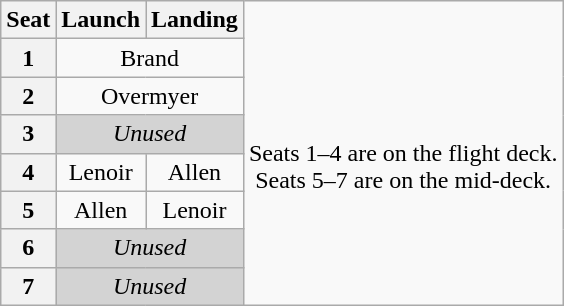<table class="wikitable" style="text-align:center">
<tr>
<th>Seat</th>
<th>Launch</th>
<th>Landing</th>
<td rowspan=8><br>Seats 1–4 are on the flight deck.<br>Seats 5–7 are on the mid-deck.</td>
</tr>
<tr>
<th>1</th>
<td colspan=2>Brand</td>
</tr>
<tr>
<th>2</th>
<td colspan=2>Overmyer</td>
</tr>
<tr>
<th>3</th>
<td colspan=2 style="background-color:lightgray"><em>Unused</em></td>
</tr>
<tr>
<th>4</th>
<td>Lenoir</td>
<td>Allen</td>
</tr>
<tr>
<th>5</th>
<td>Allen</td>
<td>Lenoir</td>
</tr>
<tr>
<th>6</th>
<td colspan=2 style="background-color:lightgray"><em>Unused</em></td>
</tr>
<tr>
<th>7</th>
<td colspan=2 style="background-color:lightgray"><em>Unused</em></td>
</tr>
</table>
